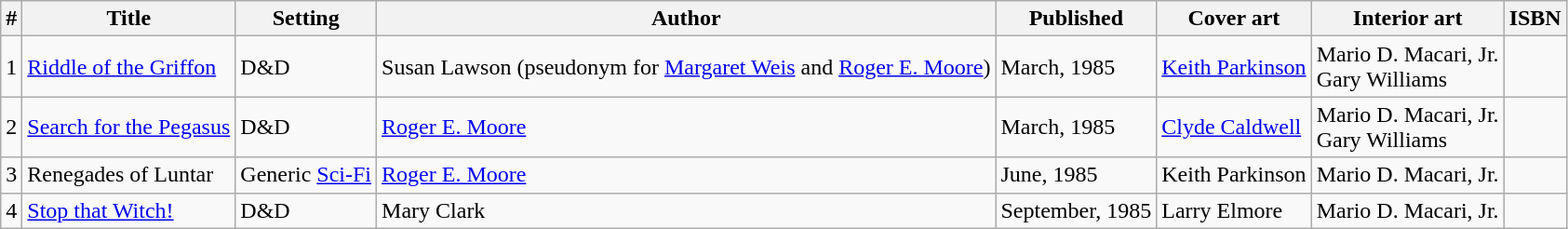<table class="sortable wikitable">
<tr>
<th>#</th>
<th>Title</th>
<th>Setting</th>
<th>Author</th>
<th>Published</th>
<th>Cover art</th>
<th>Interior art</th>
<th>ISBN</th>
</tr>
<tr>
<td>1</td>
<td><a href='#'>Riddle of the Griffon</a></td>
<td>D&D</td>
<td>Susan Lawson (pseudonym for <a href='#'>Margaret Weis</a> and <a href='#'>Roger E. Moore</a>)</td>
<td>March, 1985</td>
<td><a href='#'>Keith Parkinson</a></td>
<td>Mario D. Macari, Jr.<br>Gary Williams</td>
<td></td>
</tr>
<tr>
<td>2</td>
<td><a href='#'>Search for the Pegasus</a></td>
<td>D&D</td>
<td><a href='#'>Roger E. Moore</a></td>
<td>March, 1985</td>
<td><a href='#'>Clyde Caldwell</a></td>
<td>Mario D. Macari, Jr.<br>Gary Williams</td>
<td></td>
</tr>
<tr>
<td>3</td>
<td>Renegades of Luntar</td>
<td>Generic <a href='#'>Sci-Fi</a></td>
<td><a href='#'>Roger E. Moore</a></td>
<td>June, 1985</td>
<td>Keith Parkinson</td>
<td>Mario D. Macari, Jr.</td>
<td></td>
</tr>
<tr>
<td>4</td>
<td><a href='#'>Stop that Witch!</a></td>
<td>D&D</td>
<td>Mary Clark</td>
<td>September, 1985</td>
<td>Larry Elmore</td>
<td>Mario D. Macari, Jr.</td>
<td></td>
</tr>
</table>
